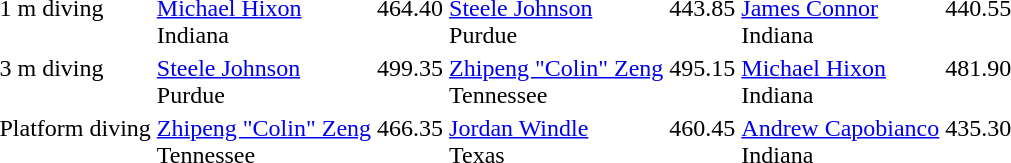<table>
<tr valign="top">
<td>1 m diving</td>
<td><a href='#'>Michael Hixon</a> <br>Indiana</td>
<td>464.40</td>
<td><a href='#'>Steele Johnson</a><br> Purdue</td>
<td>443.85</td>
<td><a href='#'>James Connor</a> <br>Indiana</td>
<td>440.55</td>
</tr>
<tr valign="top">
<td>3 m diving</td>
<td><a href='#'>Steele Johnson</a><br> Purdue</td>
<td>499.35</td>
<td><a href='#'>Zhipeng "Colin" Zeng</a> <br> Tennessee</td>
<td>495.15</td>
<td><a href='#'>Michael Hixon</a> <br>Indiana</td>
<td>481.90</td>
</tr>
<tr valign="top">
<td>Platform diving</td>
<td><a href='#'>Zhipeng "Colin" Zeng</a> <br> Tennessee</td>
<td>466.35</td>
<td><a href='#'>Jordan Windle</a><br> Texas</td>
<td>460.45</td>
<td><a href='#'>Andrew Capobianco</a><br> Indiana</td>
<td>435.30</td>
</tr>
</table>
